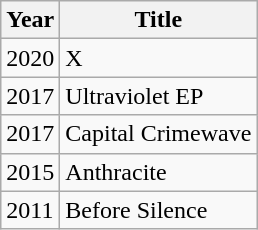<table class="wikitable sortable">
<tr>
<th>Year</th>
<th>Title</th>
</tr>
<tr>
<td>2020</td>
<td>X</td>
</tr>
<tr>
<td>2017</td>
<td>Ultraviolet EP</td>
</tr>
<tr>
<td>2017</td>
<td>Capital Crimewave</td>
</tr>
<tr>
<td>2015</td>
<td>Anthracite</td>
</tr>
<tr>
<td>2011</td>
<td>Before Silence</td>
</tr>
</table>
